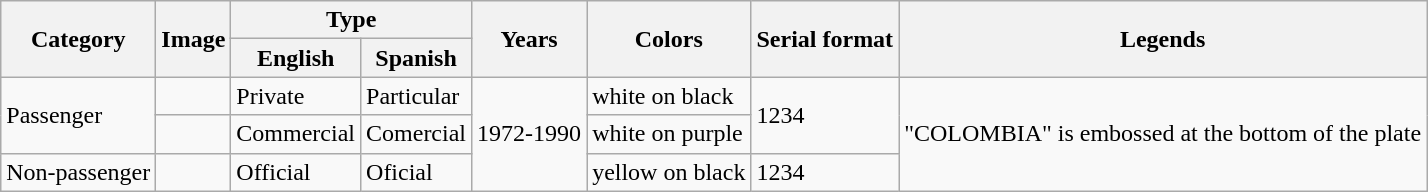<table class="wikitable">
<tr>
<th rowspan=2>Category</th>
<th rowspan=2>Image</th>
<th colspan=2>Type</th>
<th rowspan=2>Years</th>
<th rowspan=2>Colors</th>
<th rowspan=2>Serial format</th>
<th rowspan=2>Legends</th>
</tr>
<tr>
<th>English</th>
<th>Spanish</th>
</tr>
<tr>
<td rowspan=2>Passenger</td>
<td></td>
<td>Private</td>
<td>Particular</td>
<td rowspan=3>1972-1990</td>
<td>white on black</td>
<td rowspan=2> 1234</td>
<td rowspan=9>"COLOMBIA" is embossed at the bottom of the plate</td>
</tr>
<tr>
<td></td>
<td>Commercial</td>
<td>Comercial</td>
<td>white on purple</td>
</tr>
<tr>
<td>Non-passenger</td>
<td></td>
<td>Official</td>
<td>Oficial</td>
<td>yellow on black</td>
<td> 1234</td>
</tr>
</table>
